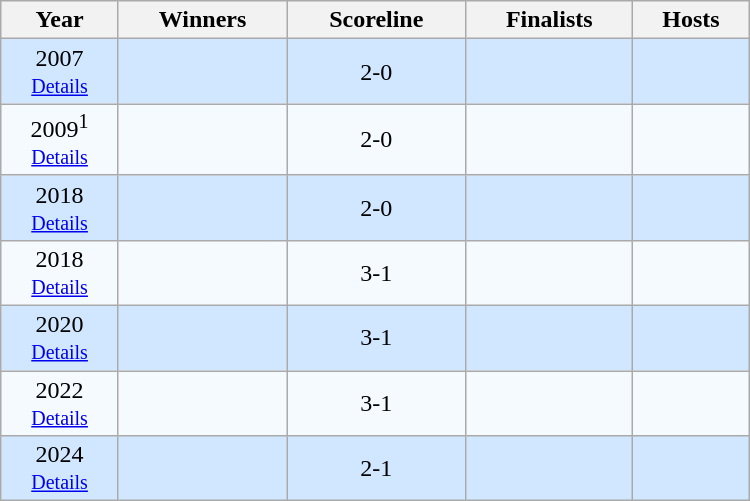<table class="wikitable" border="1" width="500px">
<tr>
<th>Year</th>
<th>Winners</th>
<th>Scoreline</th>
<th>Finalists</th>
<th>Hosts</th>
</tr>
<tr align=center bgcolor=#D0E7FF>
<td>2007<br><small><a href='#'>Details</a></small></td>
<td></td>
<td>2-0</td>
<td></td>
<td></td>
</tr>
<tr align=center bgcolor=#F5FAFF>
<td>2009<sup>1</sup><br><small><a href='#'>Details</a></small></td>
<td></td>
<td>2-0</td>
<td></td>
<td></td>
</tr>
<tr align=center bgcolor=#D0E7FF>
<td>2018<br><small><a href='#'>Details</a></small> </td>
<td></td>
<td>2-0</td>
<td></td>
<td></td>
</tr>
<tr align=center bgcolor=#F5FAFF>
<td>2018<br><small><a href='#'>Details</a></small> </td>
<td></td>
<td>3-1</td>
<td></td>
<td></td>
</tr>
<tr align=center bgcolor=#D0E7FF>
<td>2020<br><small><a href='#'>Details</a></small></td>
<td></td>
<td>3-1</td>
<td></td>
<td></td>
</tr>
<tr align=center bgcolor=#F5FAFF>
<td>2022<br><small><a href='#'>Details</a></small></td>
<td></td>
<td>3-1</td>
<td></td>
<td></td>
</tr>
<tr align=center bgcolor=#D0E7FF>
<td>2024<br><small><a href='#'>Details</a></small></td>
<td></td>
<td>2-1</td>
<td></td>
<td></td>
</tr>
</table>
